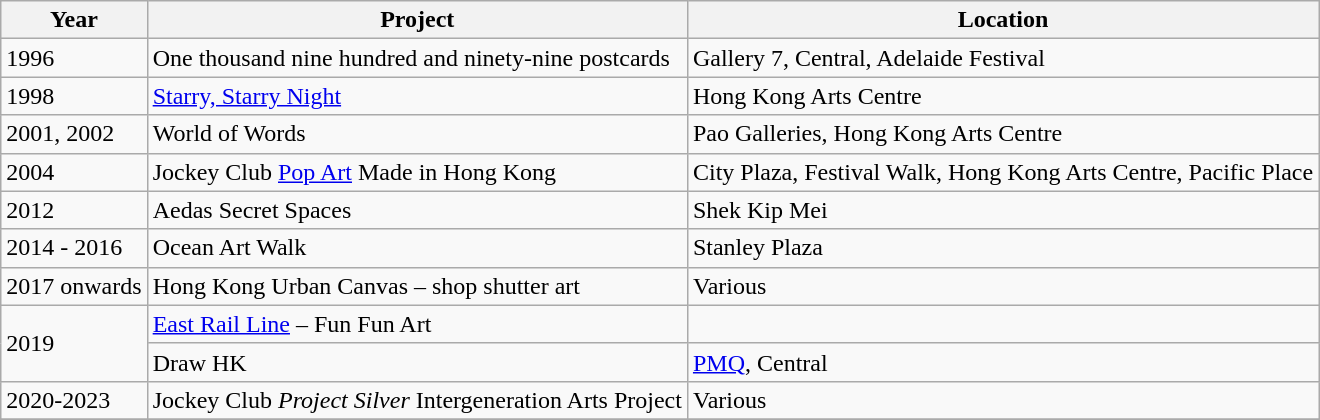<table class=wikitable>
<tr>
<th>Year</th>
<th>Project</th>
<th>Location</th>
</tr>
<tr>
<td>1996</td>
<td>One thousand nine hundred and ninety-nine postcards</td>
<td>Gallery 7, Central, Adelaide Festival</td>
</tr>
<tr>
<td>1998</td>
<td><a href='#'>Starry, Starry Night</a></td>
<td>Hong Kong Arts Centre</td>
</tr>
<tr>
<td>2001, 2002</td>
<td>World of Words</td>
<td>Pao Galleries, Hong Kong Arts Centre</td>
</tr>
<tr>
<td>2004</td>
<td>Jockey Club <a href='#'>Pop Art</a> Made in Hong Kong</td>
<td>City Plaza, Festival Walk, Hong Kong Arts Centre, Pacific Place</td>
</tr>
<tr>
<td>2012</td>
<td>Aedas Secret Spaces</td>
<td>Shek Kip Mei</td>
</tr>
<tr>
<td>2014 - 2016</td>
<td>Ocean Art Walk</td>
<td>Stanley Plaza</td>
</tr>
<tr>
<td>2017 onwards</td>
<td>Hong Kong Urban Canvas – shop shutter art</td>
<td>Various</td>
</tr>
<tr>
<td rowspan="2">2019</td>
<td><a href='#'>East Rail Line</a> – Fun Fun Art</td>
<td></td>
</tr>
<tr>
<td>Draw HK</td>
<td><a href='#'>PMQ</a>, Central</td>
</tr>
<tr>
<td>2020-2023</td>
<td>Jockey Club <em>Project Silver</em> Intergeneration Arts Project</td>
<td>Various</td>
</tr>
<tr>
</tr>
</table>
